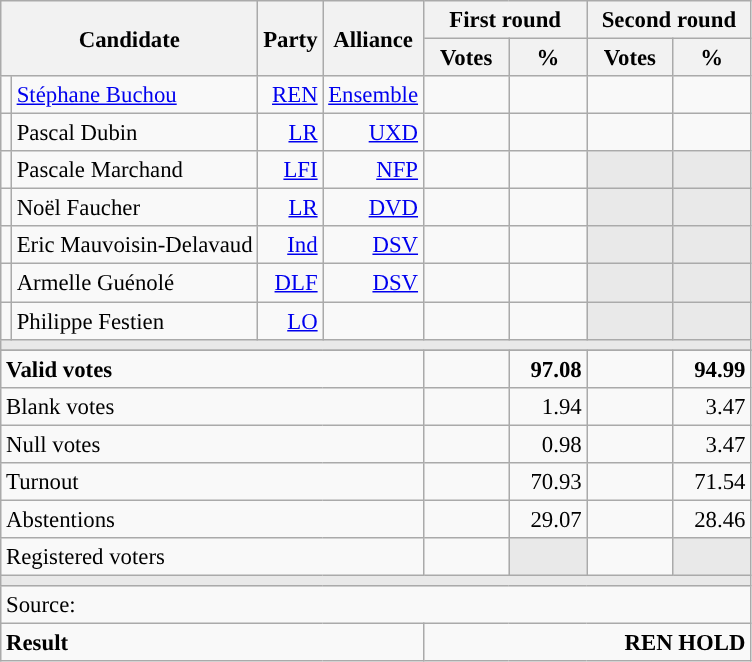<table class="wikitable" style="text-align:right;font-size:95%;">
<tr>
<th colspan="2" rowspan="2">Candidate</th>
<th colspan="1" rowspan="2">Party</th>
<th colspan="1" rowspan="2">Alliance</th>
<th colspan="2">First round</th>
<th colspan="2">Second round</th>
</tr>
<tr>
<th style="width:50px;">Votes</th>
<th style="width:45px;">%</th>
<th style="width:50px;">Votes</th>
<th style="width:45px;">%</th>
</tr>
<tr>
<td style="color:inherit;background:"></td>
<td style="text-align:left;"><a href='#'>Stéphane Buchou</a></td>
<td><a href='#'>REN</a></td>
<td><a href='#'>Ensemble</a></td>
<td></td>
<td></td>
<td><strong></strong></td>
<td><strong></strong></td>
</tr>
<tr>
<td style="color:inherit;background:"></td>
<td style="text-align:left;">Pascal Dubin</td>
<td><a href='#'>LR</a></td>
<td><a href='#'>UXD</a></td>
<td></td>
<td></td>
<td></td>
<td></td>
</tr>
<tr>
<td style="color:inherit;background:"></td>
<td style="text-align:left;">Pascale Marchand</td>
<td><a href='#'>LFI</a></td>
<td><a href='#'>NFP</a></td>
<td></td>
<td></td>
<td style="background:#E9E9E9;"></td>
<td style="background:#E9E9E9;"></td>
</tr>
<tr>
<td style="color:inherit;background:"></td>
<td style="text-align:left;">Noël Faucher</td>
<td><a href='#'>LR</a></td>
<td><a href='#'>DVD</a></td>
<td></td>
<td></td>
<td style="background:#E9E9E9;"></td>
<td style="background:#E9E9E9;"></td>
</tr>
<tr>
<td style="color:inherit;background:"></td>
<td style="text-align:left;">Eric Mauvoisin-Delavaud</td>
<td><a href='#'>Ind</a></td>
<td><a href='#'>DSV</a></td>
<td></td>
<td></td>
<td style="background:#E9E9E9;"></td>
<td style="background:#E9E9E9;"></td>
</tr>
<tr>
<td style="color:inherit;background:"></td>
<td style="text-align:left;">Armelle Guénolé</td>
<td><a href='#'>DLF</a></td>
<td><a href='#'>DSV</a></td>
<td></td>
<td></td>
<td style="background:#E9E9E9;"></td>
<td style="background:#E9E9E9;"></td>
</tr>
<tr>
<td style="color:inherit;background:"></td>
<td style="text-align:left;">Philippe Festien</td>
<td><a href='#'>LO</a></td>
<td></td>
<td></td>
<td></td>
<td style="background:#E9E9E9;"></td>
<td style="background:#E9E9E9;"></td>
</tr>
<tr>
<td colspan="8" style="background:#E9E9E9;"></td>
</tr>
<tr>
</tr>
<tr style="font-weight:bold;">
<td colspan="4" style="text-align:left;">Valid votes</td>
<td></td>
<td>97.08</td>
<td></td>
<td>94.99</td>
</tr>
<tr>
<td colspan="4" style="text-align:left;">Blank votes</td>
<td></td>
<td>1.94</td>
<td></td>
<td>3.47</td>
</tr>
<tr>
<td colspan="4" style="text-align:left;">Null votes</td>
<td></td>
<td>0.98</td>
<td></td>
<td>3.47</td>
</tr>
<tr>
<td colspan="4" style="text-align:left;">Turnout</td>
<td></td>
<td>70.93</td>
<td></td>
<td>71.54</td>
</tr>
<tr>
<td colspan="4" style="text-align:left;">Abstentions</td>
<td></td>
<td>29.07</td>
<td></td>
<td>28.46</td>
</tr>
<tr>
<td colspan="4" style="text-align:left;">Registered voters</td>
<td></td>
<td style="background:#E9E9E9;"></td>
<td></td>
<td style="background:#E9E9E9;"></td>
</tr>
<tr>
<td colspan="8" style="background:#E9E9E9;"></td>
</tr>
<tr>
<td colspan="8" style="text-align:left;">Source: </td>
</tr>
<tr style="font-weight:bold">
<td colspan="4" style="text-align:left;">Result</td>
<td colspan="4" style="background-color:">REN HOLD</td>
</tr>
</table>
